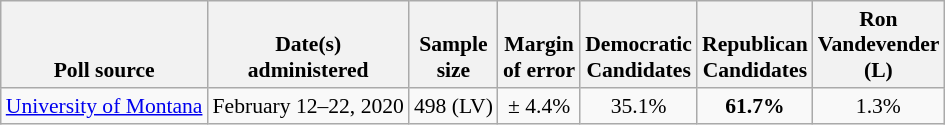<table class="wikitable" style="font-size:90%;text-align:center;">
<tr valign=bottom>
<th>Poll source</th>
<th>Date(s)<br>administered</th>
<th>Sample<br>size</th>
<th>Margin<br>of error</th>
<th style="width:50px;">Democratic<br>Candidates</th>
<th style="width:50px;">Republican<br>Candidates</th>
<th style="width:50px;">Ron<br>Vandevender (L)</th>
</tr>
<tr>
<td style="text-align:left;"><a href='#'>University of Montana</a></td>
<td>February 12–22, 2020</td>
<td>498 (LV)</td>
<td>± 4.4%</td>
<td>35.1%</td>
<td><strong>61.7%</strong></td>
<td>1.3%</td>
</tr>
</table>
